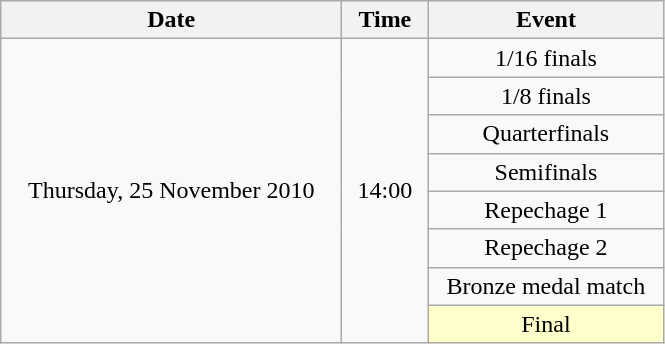<table class = "wikitable" style="text-align:center;">
<tr>
<th width=220>Date</th>
<th width=50>Time</th>
<th width=150>Event</th>
</tr>
<tr>
<td rowspan=8>Thursday, 25 November 2010</td>
<td rowspan=8>14:00</td>
<td>1/16 finals</td>
</tr>
<tr>
<td>1/8 finals</td>
</tr>
<tr>
<td>Quarterfinals</td>
</tr>
<tr>
<td>Semifinals</td>
</tr>
<tr>
<td>Repechage 1</td>
</tr>
<tr>
<td>Repechage 2</td>
</tr>
<tr>
<td>Bronze medal match</td>
</tr>
<tr>
<td bgcolor=ffffcc>Final</td>
</tr>
</table>
